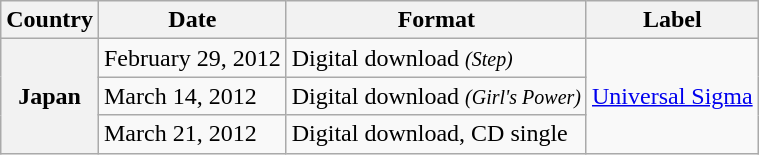<table class="wikitable plainrowheaders">
<tr>
<th scope="col">Country</th>
<th>Date</th>
<th>Format</th>
<th>Label</th>
</tr>
<tr>
<th scope="row" rowspan="3">Japan</th>
<td scope="row" rowspan="1">February 29, 2012</td>
<td>Digital download <small><em>(Step)</em></small></td>
<td rowspan="3"><a href='#'>Universal Sigma</a></td>
</tr>
<tr>
<td>March 14, 2012</td>
<td>Digital download <small><em>(Girl's Power)</em></small></td>
</tr>
<tr>
<td>March 21, 2012</td>
<td>Digital download, CD single</td>
</tr>
</table>
